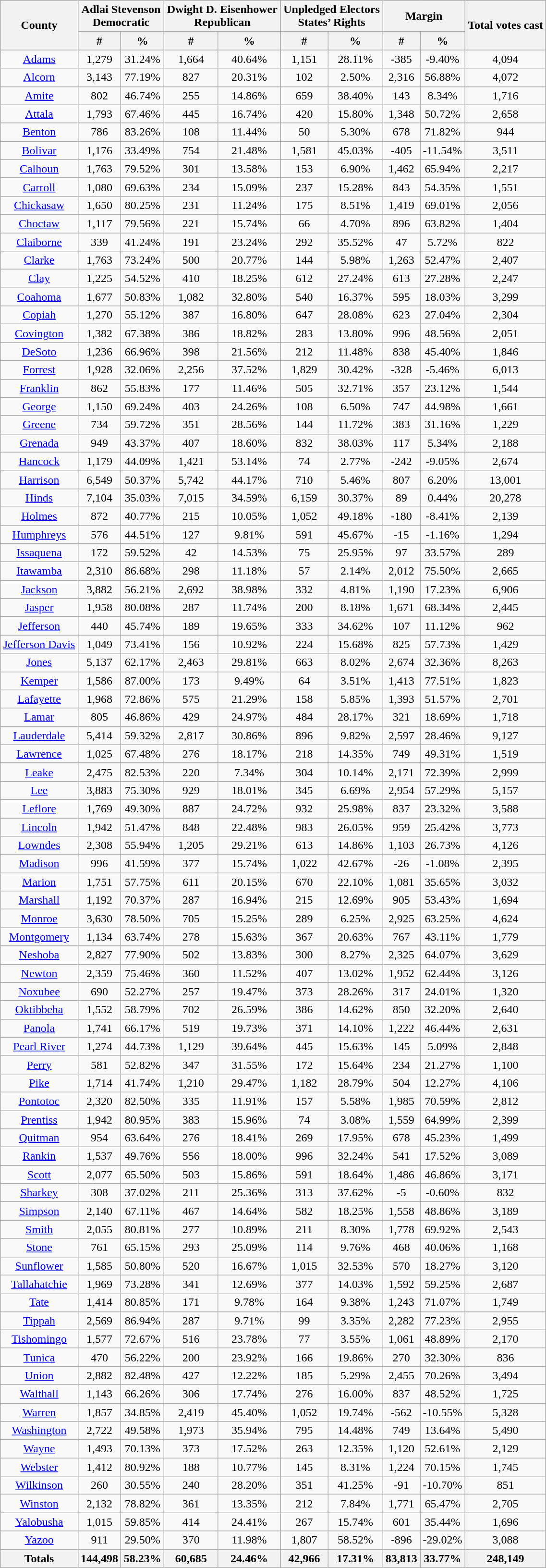<table width="60%" class="wikitable sortable">
<tr>
<th rowspan="2">County</th>
<th colspan="2">Adlai Stevenson<br>Democratic</th>
<th colspan="2">Dwight D. Eisenhower<br>Republican</th>
<th colspan="2">Unpledged Electors<br>States’ Rights</th>
<th colspan="2">Margin</th>
<th rowspan="2">Total votes cast</th>
</tr>
<tr>
<th style="text-align:center;" data-sort-type="number">#</th>
<th style="text-align:center;" data-sort-type="number">%</th>
<th style="text-align:center;" data-sort-type="number">#</th>
<th style="text-align:center;" data-sort-type="number">%</th>
<th style="text-align:center;" data-sort-type="number">#</th>
<th style="text-align:center;" data-sort-type="number">%</th>
<th style="text-align:center;" data-sort-type="number">#</th>
<th style="text-align:center;" data-sort-type="number">%</th>
</tr>
<tr style="text-align:center;">
<td><a href='#'>Adams</a></td>
<td>1,279</td>
<td>31.24%</td>
<td>1,664</td>
<td>40.64%</td>
<td>1,151</td>
<td>28.11%</td>
<td>-385</td>
<td>-9.40%</td>
<td>4,094</td>
</tr>
<tr style="text-align:center;">
<td><a href='#'>Alcorn</a></td>
<td>3,143</td>
<td>77.19%</td>
<td>827</td>
<td>20.31%</td>
<td>102</td>
<td>2.50%</td>
<td>2,316</td>
<td>56.88%</td>
<td>4,072</td>
</tr>
<tr style="text-align:center;">
<td><a href='#'>Amite</a></td>
<td>802</td>
<td>46.74%</td>
<td>255</td>
<td>14.86%</td>
<td>659</td>
<td>38.40%</td>
<td>143</td>
<td>8.34%</td>
<td>1,716</td>
</tr>
<tr style="text-align:center;">
<td><a href='#'>Attala</a></td>
<td>1,793</td>
<td>67.46%</td>
<td>445</td>
<td>16.74%</td>
<td>420</td>
<td>15.80%</td>
<td>1,348</td>
<td>50.72%</td>
<td>2,658</td>
</tr>
<tr style="text-align:center;">
<td><a href='#'>Benton</a></td>
<td>786</td>
<td>83.26%</td>
<td>108</td>
<td>11.44%</td>
<td>50</td>
<td>5.30%</td>
<td>678</td>
<td>71.82%</td>
<td>944</td>
</tr>
<tr style="text-align:center;">
<td><a href='#'>Bolivar</a></td>
<td>1,176</td>
<td>33.49%</td>
<td>754</td>
<td>21.48%</td>
<td>1,581</td>
<td>45.03%</td>
<td>-405</td>
<td>-11.54%</td>
<td>3,511</td>
</tr>
<tr style="text-align:center;">
<td><a href='#'>Calhoun</a></td>
<td>1,763</td>
<td>79.52%</td>
<td>301</td>
<td>13.58%</td>
<td>153</td>
<td>6.90%</td>
<td>1,462</td>
<td>65.94%</td>
<td>2,217</td>
</tr>
<tr style="text-align:center;">
<td><a href='#'>Carroll</a></td>
<td>1,080</td>
<td>69.63%</td>
<td>234</td>
<td>15.09%</td>
<td>237</td>
<td>15.28%</td>
<td>843</td>
<td>54.35%</td>
<td>1,551</td>
</tr>
<tr style="text-align:center;">
<td><a href='#'>Chickasaw</a></td>
<td>1,650</td>
<td>80.25%</td>
<td>231</td>
<td>11.24%</td>
<td>175</td>
<td>8.51%</td>
<td>1,419</td>
<td>69.01%</td>
<td>2,056</td>
</tr>
<tr style="text-align:center;">
<td><a href='#'>Choctaw</a></td>
<td>1,117</td>
<td>79.56%</td>
<td>221</td>
<td>15.74%</td>
<td>66</td>
<td>4.70%</td>
<td>896</td>
<td>63.82%</td>
<td>1,404</td>
</tr>
<tr style="text-align:center;">
<td><a href='#'>Claiborne</a></td>
<td>339</td>
<td>41.24%</td>
<td>191</td>
<td>23.24%</td>
<td>292</td>
<td>35.52%</td>
<td>47</td>
<td>5.72%</td>
<td>822</td>
</tr>
<tr style="text-align:center;">
<td><a href='#'>Clarke</a></td>
<td>1,763</td>
<td>73.24%</td>
<td>500</td>
<td>20.77%</td>
<td>144</td>
<td>5.98%</td>
<td>1,263</td>
<td>52.47%</td>
<td>2,407</td>
</tr>
<tr style="text-align:center;">
<td><a href='#'>Clay</a></td>
<td>1,225</td>
<td>54.52%</td>
<td>410</td>
<td>18.25%</td>
<td>612</td>
<td>27.24%</td>
<td>613</td>
<td>27.28%</td>
<td>2,247</td>
</tr>
<tr style="text-align:center;">
<td><a href='#'>Coahoma</a></td>
<td>1,677</td>
<td>50.83%</td>
<td>1,082</td>
<td>32.80%</td>
<td>540</td>
<td>16.37%</td>
<td>595</td>
<td>18.03%</td>
<td>3,299</td>
</tr>
<tr style="text-align:center;">
<td><a href='#'>Copiah</a></td>
<td>1,270</td>
<td>55.12%</td>
<td>387</td>
<td>16.80%</td>
<td>647</td>
<td>28.08%</td>
<td>623</td>
<td>27.04%</td>
<td>2,304</td>
</tr>
<tr style="text-align:center;">
<td><a href='#'>Covington</a></td>
<td>1,382</td>
<td>67.38%</td>
<td>386</td>
<td>18.82%</td>
<td>283</td>
<td>13.80%</td>
<td>996</td>
<td>48.56%</td>
<td>2,051</td>
</tr>
<tr style="text-align:center;">
<td><a href='#'>DeSoto</a></td>
<td>1,236</td>
<td>66.96%</td>
<td>398</td>
<td>21.56%</td>
<td>212</td>
<td>11.48%</td>
<td>838</td>
<td>45.40%</td>
<td>1,846</td>
</tr>
<tr style="text-align:center;">
<td><a href='#'>Forrest</a></td>
<td>1,928</td>
<td>32.06%</td>
<td>2,256</td>
<td>37.52%</td>
<td>1,829</td>
<td>30.42%</td>
<td>-328</td>
<td>-5.46%</td>
<td>6,013</td>
</tr>
<tr style="text-align:center;">
<td><a href='#'>Franklin</a></td>
<td>862</td>
<td>55.83%</td>
<td>177</td>
<td>11.46%</td>
<td>505</td>
<td>32.71%</td>
<td>357</td>
<td>23.12%</td>
<td>1,544</td>
</tr>
<tr style="text-align:center;">
<td><a href='#'>George</a></td>
<td>1,150</td>
<td>69.24%</td>
<td>403</td>
<td>24.26%</td>
<td>108</td>
<td>6.50%</td>
<td>747</td>
<td>44.98%</td>
<td>1,661</td>
</tr>
<tr style="text-align:center;">
<td><a href='#'>Greene</a></td>
<td>734</td>
<td>59.72%</td>
<td>351</td>
<td>28.56%</td>
<td>144</td>
<td>11.72%</td>
<td>383</td>
<td>31.16%</td>
<td>1,229</td>
</tr>
<tr style="text-align:center;">
<td><a href='#'>Grenada</a></td>
<td>949</td>
<td>43.37%</td>
<td>407</td>
<td>18.60%</td>
<td>832</td>
<td>38.03%</td>
<td>117</td>
<td>5.34%</td>
<td>2,188</td>
</tr>
<tr style="text-align:center;">
<td><a href='#'>Hancock</a></td>
<td>1,179</td>
<td>44.09%</td>
<td>1,421</td>
<td>53.14%</td>
<td>74</td>
<td>2.77%</td>
<td>-242</td>
<td>-9.05%</td>
<td>2,674</td>
</tr>
<tr style="text-align:center;">
<td><a href='#'>Harrison</a></td>
<td>6,549</td>
<td>50.37%</td>
<td>5,742</td>
<td>44.17%</td>
<td>710</td>
<td>5.46%</td>
<td>807</td>
<td>6.20%</td>
<td>13,001</td>
</tr>
<tr style="text-align:center;">
<td><a href='#'>Hinds</a></td>
<td>7,104</td>
<td>35.03%</td>
<td>7,015</td>
<td>34.59%</td>
<td>6,159</td>
<td>30.37%</td>
<td>89</td>
<td>0.44%</td>
<td>20,278</td>
</tr>
<tr style="text-align:center;">
<td><a href='#'>Holmes</a></td>
<td>872</td>
<td>40.77%</td>
<td>215</td>
<td>10.05%</td>
<td>1,052</td>
<td>49.18%</td>
<td>-180</td>
<td>-8.41%</td>
<td>2,139</td>
</tr>
<tr style="text-align:center;">
<td><a href='#'>Humphreys</a></td>
<td>576</td>
<td>44.51%</td>
<td>127</td>
<td>9.81%</td>
<td>591</td>
<td>45.67%</td>
<td>-15</td>
<td>-1.16%</td>
<td>1,294</td>
</tr>
<tr style="text-align:center;">
<td><a href='#'>Issaquena</a></td>
<td>172</td>
<td>59.52%</td>
<td>42</td>
<td>14.53%</td>
<td>75</td>
<td>25.95%</td>
<td>97</td>
<td>33.57%</td>
<td>289</td>
</tr>
<tr style="text-align:center;">
<td><a href='#'>Itawamba</a></td>
<td>2,310</td>
<td>86.68%</td>
<td>298</td>
<td>11.18%</td>
<td>57</td>
<td>2.14%</td>
<td>2,012</td>
<td>75.50%</td>
<td>2,665</td>
</tr>
<tr style="text-align:center;">
<td><a href='#'>Jackson</a></td>
<td>3,882</td>
<td>56.21%</td>
<td>2,692</td>
<td>38.98%</td>
<td>332</td>
<td>4.81%</td>
<td>1,190</td>
<td>17.23%</td>
<td>6,906</td>
</tr>
<tr style="text-align:center;">
<td><a href='#'>Jasper</a></td>
<td>1,958</td>
<td>80.08%</td>
<td>287</td>
<td>11.74%</td>
<td>200</td>
<td>8.18%</td>
<td>1,671</td>
<td>68.34%</td>
<td>2,445</td>
</tr>
<tr style="text-align:center;">
<td><a href='#'>Jefferson</a></td>
<td>440</td>
<td>45.74%</td>
<td>189</td>
<td>19.65%</td>
<td>333</td>
<td>34.62%</td>
<td>107</td>
<td>11.12%</td>
<td>962</td>
</tr>
<tr style="text-align:center;">
<td><a href='#'>Jefferson Davis</a></td>
<td>1,049</td>
<td>73.41%</td>
<td>156</td>
<td>10.92%</td>
<td>224</td>
<td>15.68%</td>
<td>825</td>
<td>57.73%</td>
<td>1,429</td>
</tr>
<tr style="text-align:center;">
<td><a href='#'>Jones</a></td>
<td>5,137</td>
<td>62.17%</td>
<td>2,463</td>
<td>29.81%</td>
<td>663</td>
<td>8.02%</td>
<td>2,674</td>
<td>32.36%</td>
<td>8,263</td>
</tr>
<tr style="text-align:center;">
<td><a href='#'>Kemper</a></td>
<td>1,586</td>
<td>87.00%</td>
<td>173</td>
<td>9.49%</td>
<td>64</td>
<td>3.51%</td>
<td>1,413</td>
<td>77.51%</td>
<td>1,823</td>
</tr>
<tr style="text-align:center;">
<td><a href='#'>Lafayette</a></td>
<td>1,968</td>
<td>72.86%</td>
<td>575</td>
<td>21.29%</td>
<td>158</td>
<td>5.85%</td>
<td>1,393</td>
<td>51.57%</td>
<td>2,701</td>
</tr>
<tr style="text-align:center;">
<td><a href='#'>Lamar</a></td>
<td>805</td>
<td>46.86%</td>
<td>429</td>
<td>24.97%</td>
<td>484</td>
<td>28.17%</td>
<td>321</td>
<td>18.69%</td>
<td>1,718</td>
</tr>
<tr style="text-align:center;">
<td><a href='#'>Lauderdale</a></td>
<td>5,414</td>
<td>59.32%</td>
<td>2,817</td>
<td>30.86%</td>
<td>896</td>
<td>9.82%</td>
<td>2,597</td>
<td>28.46%</td>
<td>9,127</td>
</tr>
<tr style="text-align:center;">
<td><a href='#'>Lawrence</a></td>
<td>1,025</td>
<td>67.48%</td>
<td>276</td>
<td>18.17%</td>
<td>218</td>
<td>14.35%</td>
<td>749</td>
<td>49.31%</td>
<td>1,519</td>
</tr>
<tr style="text-align:center;">
<td><a href='#'>Leake</a></td>
<td>2,475</td>
<td>82.53%</td>
<td>220</td>
<td>7.34%</td>
<td>304</td>
<td>10.14%</td>
<td>2,171</td>
<td>72.39%</td>
<td>2,999</td>
</tr>
<tr style="text-align:center;">
<td><a href='#'>Lee</a></td>
<td>3,883</td>
<td>75.30%</td>
<td>929</td>
<td>18.01%</td>
<td>345</td>
<td>6.69%</td>
<td>2,954</td>
<td>57.29%</td>
<td>5,157</td>
</tr>
<tr style="text-align:center;">
<td><a href='#'>Leflore</a></td>
<td>1,769</td>
<td>49.30%</td>
<td>887</td>
<td>24.72%</td>
<td>932</td>
<td>25.98%</td>
<td>837</td>
<td>23.32%</td>
<td>3,588</td>
</tr>
<tr style="text-align:center;">
<td><a href='#'>Lincoln</a></td>
<td>1,942</td>
<td>51.47%</td>
<td>848</td>
<td>22.48%</td>
<td>983</td>
<td>26.05%</td>
<td>959</td>
<td>25.42%</td>
<td>3,773</td>
</tr>
<tr style="text-align:center;">
<td><a href='#'>Lowndes</a></td>
<td>2,308</td>
<td>55.94%</td>
<td>1,205</td>
<td>29.21%</td>
<td>613</td>
<td>14.86%</td>
<td>1,103</td>
<td>26.73%</td>
<td>4,126</td>
</tr>
<tr style="text-align:center;">
<td><a href='#'>Madison</a></td>
<td>996</td>
<td>41.59%</td>
<td>377</td>
<td>15.74%</td>
<td>1,022</td>
<td>42.67%</td>
<td>-26</td>
<td>-1.08%</td>
<td>2,395</td>
</tr>
<tr style="text-align:center;">
<td><a href='#'>Marion</a></td>
<td>1,751</td>
<td>57.75%</td>
<td>611</td>
<td>20.15%</td>
<td>670</td>
<td>22.10%</td>
<td>1,081</td>
<td>35.65%</td>
<td>3,032</td>
</tr>
<tr style="text-align:center;">
<td><a href='#'>Marshall</a></td>
<td>1,192</td>
<td>70.37%</td>
<td>287</td>
<td>16.94%</td>
<td>215</td>
<td>12.69%</td>
<td>905</td>
<td>53.43%</td>
<td>1,694</td>
</tr>
<tr style="text-align:center;">
<td><a href='#'>Monroe</a></td>
<td>3,630</td>
<td>78.50%</td>
<td>705</td>
<td>15.25%</td>
<td>289</td>
<td>6.25%</td>
<td>2,925</td>
<td>63.25%</td>
<td>4,624</td>
</tr>
<tr style="text-align:center;">
<td><a href='#'>Montgomery</a></td>
<td>1,134</td>
<td>63.74%</td>
<td>278</td>
<td>15.63%</td>
<td>367</td>
<td>20.63%</td>
<td>767</td>
<td>43.11%</td>
<td>1,779</td>
</tr>
<tr style="text-align:center;">
<td><a href='#'>Neshoba</a></td>
<td>2,827</td>
<td>77.90%</td>
<td>502</td>
<td>13.83%</td>
<td>300</td>
<td>8.27%</td>
<td>2,325</td>
<td>64.07%</td>
<td>3,629</td>
</tr>
<tr style="text-align:center;">
<td><a href='#'>Newton</a></td>
<td>2,359</td>
<td>75.46%</td>
<td>360</td>
<td>11.52%</td>
<td>407</td>
<td>13.02%</td>
<td>1,952</td>
<td>62.44%</td>
<td>3,126</td>
</tr>
<tr style="text-align:center;">
<td><a href='#'>Noxubee</a></td>
<td>690</td>
<td>52.27%</td>
<td>257</td>
<td>19.47%</td>
<td>373</td>
<td>28.26%</td>
<td>317</td>
<td>24.01%</td>
<td>1,320</td>
</tr>
<tr style="text-align:center;">
<td><a href='#'>Oktibbeha</a></td>
<td>1,552</td>
<td>58.79%</td>
<td>702</td>
<td>26.59%</td>
<td>386</td>
<td>14.62%</td>
<td>850</td>
<td>32.20%</td>
<td>2,640</td>
</tr>
<tr style="text-align:center;">
<td><a href='#'>Panola</a></td>
<td>1,741</td>
<td>66.17%</td>
<td>519</td>
<td>19.73%</td>
<td>371</td>
<td>14.10%</td>
<td>1,222</td>
<td>46.44%</td>
<td>2,631</td>
</tr>
<tr style="text-align:center;">
<td><a href='#'>Pearl River</a></td>
<td>1,274</td>
<td>44.73%</td>
<td>1,129</td>
<td>39.64%</td>
<td>445</td>
<td>15.63%</td>
<td>145</td>
<td>5.09%</td>
<td>2,848</td>
</tr>
<tr style="text-align:center;">
<td><a href='#'>Perry</a></td>
<td>581</td>
<td>52.82%</td>
<td>347</td>
<td>31.55%</td>
<td>172</td>
<td>15.64%</td>
<td>234</td>
<td>21.27%</td>
<td>1,100</td>
</tr>
<tr style="text-align:center;">
<td><a href='#'>Pike</a></td>
<td>1,714</td>
<td>41.74%</td>
<td>1,210</td>
<td>29.47%</td>
<td>1,182</td>
<td>28.79%</td>
<td>504</td>
<td>12.27%</td>
<td>4,106</td>
</tr>
<tr style="text-align:center;">
<td><a href='#'>Pontotoc</a></td>
<td>2,320</td>
<td>82.50%</td>
<td>335</td>
<td>11.91%</td>
<td>157</td>
<td>5.58%</td>
<td>1,985</td>
<td>70.59%</td>
<td>2,812</td>
</tr>
<tr style="text-align:center;">
<td><a href='#'>Prentiss</a></td>
<td>1,942</td>
<td>80.95%</td>
<td>383</td>
<td>15.96%</td>
<td>74</td>
<td>3.08%</td>
<td>1,559</td>
<td>64.99%</td>
<td>2,399</td>
</tr>
<tr style="text-align:center;">
<td><a href='#'>Quitman</a></td>
<td>954</td>
<td>63.64%</td>
<td>276</td>
<td>18.41%</td>
<td>269</td>
<td>17.95%</td>
<td>678</td>
<td>45.23%</td>
<td>1,499</td>
</tr>
<tr style="text-align:center;">
<td><a href='#'>Rankin</a></td>
<td>1,537</td>
<td>49.76%</td>
<td>556</td>
<td>18.00%</td>
<td>996</td>
<td>32.24%</td>
<td>541</td>
<td>17.52%</td>
<td>3,089</td>
</tr>
<tr style="text-align:center;">
<td><a href='#'>Scott</a></td>
<td>2,077</td>
<td>65.50%</td>
<td>503</td>
<td>15.86%</td>
<td>591</td>
<td>18.64%</td>
<td>1,486</td>
<td>46.86%</td>
<td>3,171</td>
</tr>
<tr style="text-align:center;">
<td><a href='#'>Sharkey</a></td>
<td>308</td>
<td>37.02%</td>
<td>211</td>
<td>25.36%</td>
<td>313</td>
<td>37.62%</td>
<td>-5</td>
<td>-0.60%</td>
<td>832</td>
</tr>
<tr style="text-align:center;">
<td><a href='#'>Simpson</a></td>
<td>2,140</td>
<td>67.11%</td>
<td>467</td>
<td>14.64%</td>
<td>582</td>
<td>18.25%</td>
<td>1,558</td>
<td>48.86%</td>
<td>3,189</td>
</tr>
<tr style="text-align:center;">
<td><a href='#'>Smith</a></td>
<td>2,055</td>
<td>80.81%</td>
<td>277</td>
<td>10.89%</td>
<td>211</td>
<td>8.30%</td>
<td>1,778</td>
<td>69.92%</td>
<td>2,543</td>
</tr>
<tr style="text-align:center;">
<td><a href='#'>Stone</a></td>
<td>761</td>
<td>65.15%</td>
<td>293</td>
<td>25.09%</td>
<td>114</td>
<td>9.76%</td>
<td>468</td>
<td>40.06%</td>
<td>1,168</td>
</tr>
<tr style="text-align:center;">
<td><a href='#'>Sunflower</a></td>
<td>1,585</td>
<td>50.80%</td>
<td>520</td>
<td>16.67%</td>
<td>1,015</td>
<td>32.53%</td>
<td>570</td>
<td>18.27%</td>
<td>3,120</td>
</tr>
<tr style="text-align:center;">
<td><a href='#'>Tallahatchie</a></td>
<td>1,969</td>
<td>73.28%</td>
<td>341</td>
<td>12.69%</td>
<td>377</td>
<td>14.03%</td>
<td>1,592</td>
<td>59.25%</td>
<td>2,687</td>
</tr>
<tr style="text-align:center;">
<td><a href='#'>Tate</a></td>
<td>1,414</td>
<td>80.85%</td>
<td>171</td>
<td>9.78%</td>
<td>164</td>
<td>9.38%</td>
<td>1,243</td>
<td>71.07%</td>
<td>1,749</td>
</tr>
<tr style="text-align:center;">
<td><a href='#'>Tippah</a></td>
<td>2,569</td>
<td>86.94%</td>
<td>287</td>
<td>9.71%</td>
<td>99</td>
<td>3.35%</td>
<td>2,282</td>
<td>77.23%</td>
<td>2,955</td>
</tr>
<tr style="text-align:center;">
<td><a href='#'>Tishomingo</a></td>
<td>1,577</td>
<td>72.67%</td>
<td>516</td>
<td>23.78%</td>
<td>77</td>
<td>3.55%</td>
<td>1,061</td>
<td>48.89%</td>
<td>2,170</td>
</tr>
<tr style="text-align:center;">
<td><a href='#'>Tunica</a></td>
<td>470</td>
<td>56.22%</td>
<td>200</td>
<td>23.92%</td>
<td>166</td>
<td>19.86%</td>
<td>270</td>
<td>32.30%</td>
<td>836</td>
</tr>
<tr style="text-align:center;">
<td><a href='#'>Union</a></td>
<td>2,882</td>
<td>82.48%</td>
<td>427</td>
<td>12.22%</td>
<td>185</td>
<td>5.29%</td>
<td>2,455</td>
<td>70.26%</td>
<td>3,494</td>
</tr>
<tr style="text-align:center;">
<td><a href='#'>Walthall</a></td>
<td>1,143</td>
<td>66.26%</td>
<td>306</td>
<td>17.74%</td>
<td>276</td>
<td>16.00%</td>
<td>837</td>
<td>48.52%</td>
<td>1,725</td>
</tr>
<tr style="text-align:center;">
<td><a href='#'>Warren</a></td>
<td>1,857</td>
<td>34.85%</td>
<td>2,419</td>
<td>45.40%</td>
<td>1,052</td>
<td>19.74%</td>
<td>-562</td>
<td>-10.55%</td>
<td>5,328</td>
</tr>
<tr style="text-align:center;">
<td><a href='#'>Washington</a></td>
<td>2,722</td>
<td>49.58%</td>
<td>1,973</td>
<td>35.94%</td>
<td>795</td>
<td>14.48%</td>
<td>749</td>
<td>13.64%</td>
<td>5,490</td>
</tr>
<tr style="text-align:center;">
<td><a href='#'>Wayne</a></td>
<td>1,493</td>
<td>70.13%</td>
<td>373</td>
<td>17.52%</td>
<td>263</td>
<td>12.35%</td>
<td>1,120</td>
<td>52.61%</td>
<td>2,129</td>
</tr>
<tr style="text-align:center;">
<td><a href='#'>Webster</a></td>
<td>1,412</td>
<td>80.92%</td>
<td>188</td>
<td>10.77%</td>
<td>145</td>
<td>8.31%</td>
<td>1,224</td>
<td>70.15%</td>
<td>1,745</td>
</tr>
<tr style="text-align:center;">
<td><a href='#'>Wilkinson</a></td>
<td>260</td>
<td>30.55%</td>
<td>240</td>
<td>28.20%</td>
<td>351</td>
<td>41.25%</td>
<td>-91</td>
<td>-10.70%</td>
<td>851</td>
</tr>
<tr style="text-align:center;">
<td><a href='#'>Winston</a></td>
<td>2,132</td>
<td>78.82%</td>
<td>361</td>
<td>13.35%</td>
<td>212</td>
<td>7.84%</td>
<td>1,771</td>
<td>65.47%</td>
<td>2,705</td>
</tr>
<tr style="text-align:center;">
<td><a href='#'>Yalobusha</a></td>
<td>1,015</td>
<td>59.85%</td>
<td>414</td>
<td>24.41%</td>
<td>267</td>
<td>15.74%</td>
<td>601</td>
<td>35.44%</td>
<td>1,696</td>
</tr>
<tr style="text-align:center;">
<td><a href='#'>Yazoo</a></td>
<td>911</td>
<td>29.50%</td>
<td>370</td>
<td>11.98%</td>
<td>1,807</td>
<td>58.52%</td>
<td>-896</td>
<td>-29.02%</td>
<td>3,088</td>
</tr>
<tr>
<th>Totals</th>
<th>144,498</th>
<th>58.23%</th>
<th>60,685</th>
<th>24.46%</th>
<th>42,966</th>
<th>17.31%</th>
<th>83,813</th>
<th>33.77%</th>
<th>248,149</th>
</tr>
</table>
